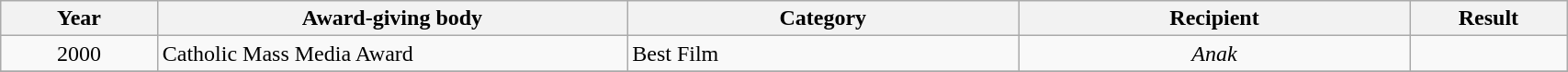<table | width="90%" class="wikitable sortable">
<tr>
<th width="10%">Year</th>
<th width="30%">Award-giving body</th>
<th width="25%">Category</th>
<th width="25%">Recipient</th>
<th width="10%">Result</th>
</tr>
<tr>
<td align="center">2000</td>
<td align="left">Catholic Mass Media Award</td>
<td align="left">Best Film</td>
<td align="center"><em>Anak</em></td>
<td></td>
</tr>
<tr>
</tr>
</table>
